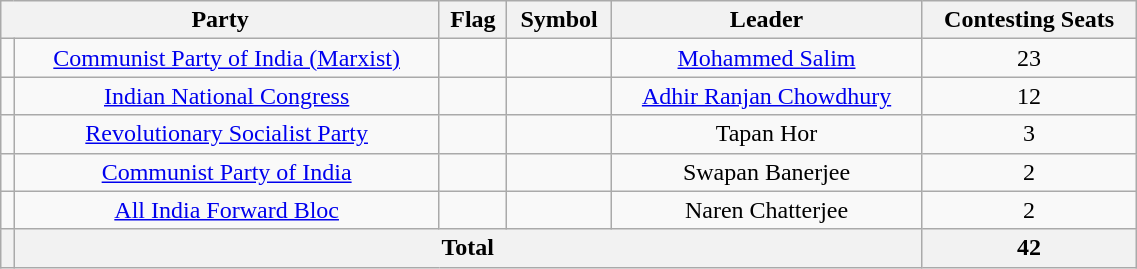<table class="wikitable" width="60%" style="text-align:center">
<tr>
<th colspan="2">Party</th>
<th>Flag</th>
<th>Symbol</th>
<th>Leader</th>
<th>Contesting Seats</th>
</tr>
<tr>
<td></td>
<td><a href='#'>Communist Party of India (Marxist)</a></td>
<td></td>
<td></td>
<td><a href='#'>Mohammed Salim</a></td>
<td>23</td>
</tr>
<tr>
<td></td>
<td><a href='#'>Indian National Congress</a></td>
<td></td>
<td></td>
<td><a href='#'>Adhir Ranjan Chowdhury</a></td>
<td>12</td>
</tr>
<tr>
<td></td>
<td><a href='#'>Revolutionary Socialist Party</a></td>
<td></td>
<td></td>
<td>Tapan Hor</td>
<td>3</td>
</tr>
<tr>
<td></td>
<td><a href='#'>Communist Party of India</a></td>
<td></td>
<td></td>
<td>Swapan Banerjee</td>
<td>2</td>
</tr>
<tr>
<td></td>
<td><a href='#'>All India Forward Bloc</a></td>
<td></td>
<td></td>
<td>Naren Chatterjee</td>
<td>2</td>
</tr>
<tr>
<th></th>
<th colspan="4">Total</th>
<th>42</th>
</tr>
</table>
